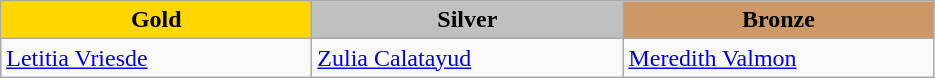<table class="wikitable" style="text-align:left">
<tr align="center">
<td width=200 bgcolor=gold><strong>Gold</strong></td>
<td width=200 bgcolor=silver><strong>Silver</strong></td>
<td width=200 bgcolor=CC9966><strong>Bronze</strong></td>
</tr>
<tr>
<td><a href='#'>Letitia Vriesde</a><br><em></em></td>
<td><a href='#'>Zulia Calatayud</a><br><em></em></td>
<td><a href='#'>Meredith Valmon</a><br><em></em></td>
</tr>
</table>
